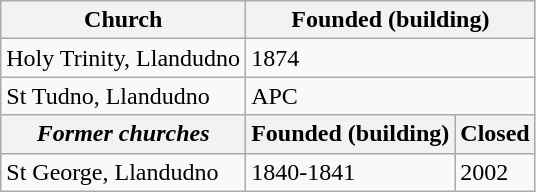<table class="wikitable">
<tr>
<th>Church</th>
<th colspan="2">Founded (building)</th>
</tr>
<tr>
<td>Holy Trinity, Llandudno</td>
<td colspan="2">1874</td>
</tr>
<tr>
<td>St Tudno, Llandudno</td>
<td colspan="2">APC</td>
</tr>
<tr>
<th><em>Former churches</em></th>
<th>Founded (building)</th>
<th>Closed</th>
</tr>
<tr>
<td>St George, Llandudno</td>
<td>1840-1841</td>
<td>2002</td>
</tr>
</table>
